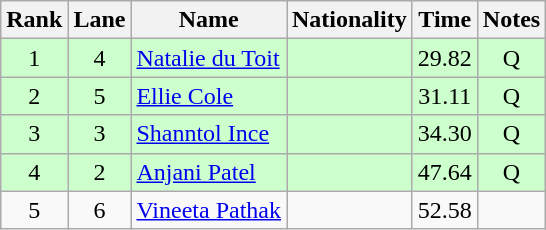<table class="wikitable sortable" style="text-align:center">
<tr>
<th>Rank</th>
<th>Lane</th>
<th>Name</th>
<th>Nationality</th>
<th>Time</th>
<th>Notes</th>
</tr>
<tr bgcolor=ccffcc>
<td>1</td>
<td>4</td>
<td align=left><a href='#'>Natalie du Toit</a></td>
<td align=left></td>
<td>29.82</td>
<td>Q</td>
</tr>
<tr bgcolor=ccffcc>
<td>2</td>
<td>5</td>
<td align=left><a href='#'>Ellie Cole</a></td>
<td align=left></td>
<td>31.11</td>
<td>Q</td>
</tr>
<tr bgcolor=ccffcc>
<td>3</td>
<td>3</td>
<td align=left><a href='#'>Shanntol Ince</a></td>
<td align=left></td>
<td>34.30</td>
<td>Q</td>
</tr>
<tr bgcolor=ccffcc>
<td>4</td>
<td>2</td>
<td align=left><a href='#'>Anjani Patel</a></td>
<td align=left></td>
<td>47.64</td>
<td>Q</td>
</tr>
<tr>
<td>5</td>
<td>6</td>
<td align=left><a href='#'>Vineeta Pathak</a></td>
<td align=left></td>
<td>52.58</td>
<td></td>
</tr>
</table>
